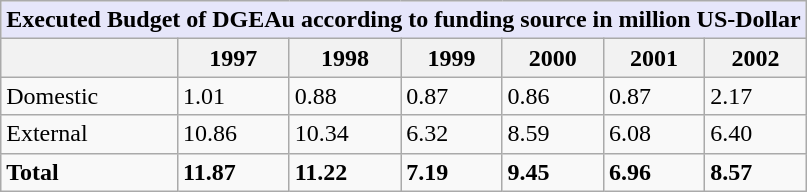<table class="wikitable">
<tr>
<th style="background:#E6E6FA" colspan=7>Executed Budget of DGEAu according to funding source in million US-Dollar</th>
</tr>
<tr>
<th></th>
<th>1997</th>
<th>1998</th>
<th>1999</th>
<th>2000</th>
<th>2001</th>
<th>2002</th>
</tr>
<tr>
<td>Domestic</td>
<td>1.01</td>
<td>0.88</td>
<td>0.87</td>
<td>0.86</td>
<td>0.87</td>
<td>2.17</td>
</tr>
<tr>
<td>External</td>
<td>10.86</td>
<td>10.34</td>
<td>6.32</td>
<td>8.59</td>
<td>6.08</td>
<td>6.40</td>
</tr>
<tr>
<td><strong>Total</strong></td>
<td><strong>11.87</strong></td>
<td><strong>11.22</strong></td>
<td><strong>7.19</strong></td>
<td><strong>9.45</strong></td>
<td><strong>6.96</strong></td>
<td><strong>8.57</strong></td>
</tr>
</table>
